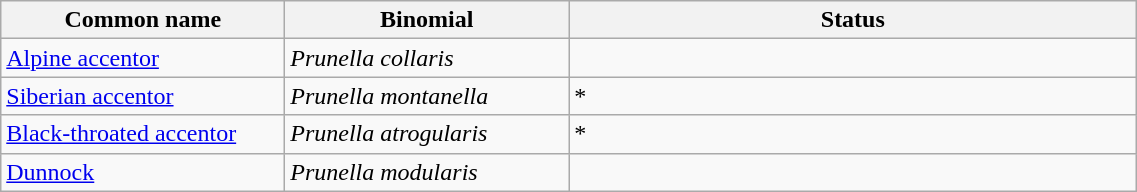<table width=60% class="wikitable">
<tr>
<th width=15%>Common name</th>
<th width=15%>Binomial</th>
<th width=30%>Status</th>
</tr>
<tr>
<td><a href='#'>Alpine accentor</a></td>
<td><em>Prunella collaris</em></td>
<td></td>
</tr>
<tr>
<td><a href='#'>Siberian accentor</a></td>
<td><em>Prunella montanella</em></td>
<td>*</td>
</tr>
<tr>
<td><a href='#'>Black-throated accentor</a></td>
<td><em>Prunella atrogularis</em></td>
<td>*</td>
</tr>
<tr>
<td><a href='#'>Dunnock</a></td>
<td><em>Prunella modularis</em></td>
<td></td>
</tr>
</table>
